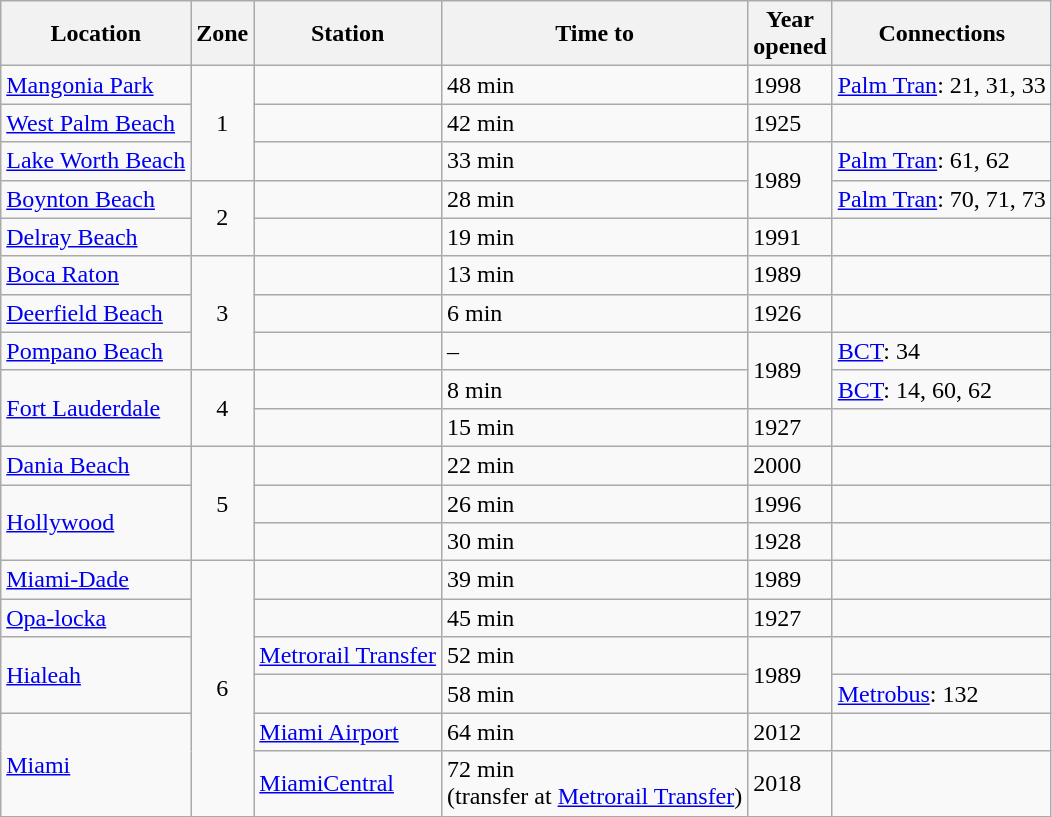<table class=wikitable>
<tr>
<th>Location</th>
<th>Zone</th>
<th>Station</th>
<th>Time to<br></th>
<th>Year<br>opened</th>
<th>Connections</th>
</tr>
<tr>
<td><a href='#'>Mangonia Park</a></td>
<td rowspan="3" style="text-align:center;">1</td>
<td></td>
<td>48 min</td>
<td>1998</td>
<td> <a href='#'>Palm Tran</a>: 21, 31, 33</td>
</tr>
<tr>
<td><a href='#'>West Palm Beach</a></td>
<td></td>
<td>42 min</td>
<td>1925</td>
<td></td>
</tr>
<tr>
<td><a href='#'>Lake Worth Beach</a></td>
<td></td>
<td>33 min</td>
<td rowspan="2">1989</td>
<td> <a href='#'>Palm Tran</a>: 61, 62</td>
</tr>
<tr>
<td><a href='#'>Boynton Beach</a></td>
<td rowspan="2" style="text-align:center;">2</td>
<td></td>
<td>28 min</td>
<td> <a href='#'>Palm Tran</a>: 70, 71, 73</td>
</tr>
<tr>
<td><a href='#'>Delray Beach</a></td>
<td></td>
<td>19 min</td>
<td>1991</td>
<td></td>
</tr>
<tr>
<td><a href='#'>Boca Raton</a></td>
<td rowspan="3" style="text-align:center;">3</td>
<td></td>
<td>13 min</td>
<td>1989</td>
<td></td>
</tr>
<tr>
<td><a href='#'>Deerfield Beach</a></td>
<td></td>
<td>6 min</td>
<td>1926</td>
<td></td>
</tr>
<tr>
<td><a href='#'>Pompano Beach</a></td>
<td></td>
<td>–</td>
<td rowspan="2">1989</td>
<td> <a href='#'>BCT</a>: 34</td>
</tr>
<tr>
<td rowspan=2><a href='#'>Fort Lauderdale</a></td>
<td rowspan="2" style="text-align:center;">4</td>
<td></td>
<td>8 min</td>
<td> <a href='#'>BCT</a>: 14, 60, 62</td>
</tr>
<tr>
<td></td>
<td>15 min</td>
<td>1927</td>
<td></td>
</tr>
<tr>
<td><a href='#'>Dania Beach</a></td>
<td rowspan="3" style="text-align:center;">5</td>
<td></td>
<td>22 min</td>
<td>2000</td>
<td></td>
</tr>
<tr>
<td rowspan=2><a href='#'>Hollywood</a></td>
<td></td>
<td>26 min</td>
<td>1996</td>
<td></td>
</tr>
<tr>
<td></td>
<td>30 min</td>
<td>1928</td>
<td></td>
</tr>
<tr>
<td><a href='#'>Miami-Dade</a></td>
<td rowspan="6" style="text-align:center;">6</td>
<td></td>
<td>39 min</td>
<td>1989</td>
<td></td>
</tr>
<tr>
<td><a href='#'>Opa-locka</a></td>
<td></td>
<td>45 min</td>
<td>1927</td>
<td></td>
</tr>
<tr>
<td rowspan=2><a href='#'>Hialeah</a></td>
<td><a href='#'>Metrorail Transfer</a></td>
<td>52 min</td>
<td rowspan="2">1989</td>
<td></td>
</tr>
<tr>
<td></td>
<td>58 min</td>
<td> <a href='#'>Metrobus</a>: 132</td>
</tr>
<tr>
<td rowspan=2><a href='#'>Miami</a></td>
<td><a href='#'>Miami Airport</a></td>
<td>64 min</td>
<td>2012</td>
<td></td>
</tr>
<tr>
<td><a href='#'>MiamiCentral</a></td>
<td>72 min<br>(transfer at <a href='#'>Metrorail Transfer</a>)</td>
<td>2018</td>
<td></td>
</tr>
</table>
